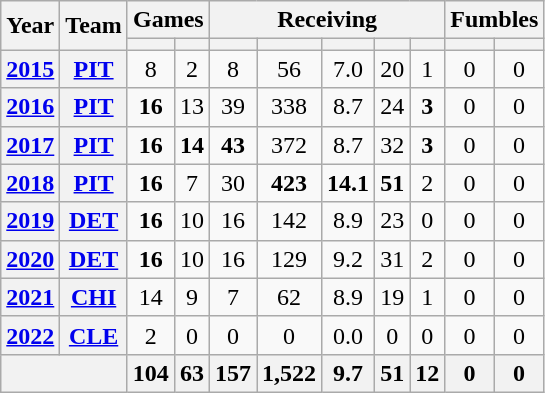<table class= "wikitable sortable" style="text-align:center;">
<tr>
<th rowspan="2">Year</th>
<th rowspan="2">Team</th>
<th colspan="2">Games</th>
<th colspan="5">Receiving</th>
<th colspan="2">Fumbles</th>
</tr>
<tr>
<th></th>
<th></th>
<th></th>
<th></th>
<th></th>
<th></th>
<th></th>
<th></th>
<th></th>
</tr>
<tr>
<th><a href='#'>2015</a></th>
<th><a href='#'>PIT</a></th>
<td>8</td>
<td>2</td>
<td>8</td>
<td>56</td>
<td>7.0</td>
<td>20</td>
<td>1</td>
<td>0</td>
<td>0</td>
</tr>
<tr>
<th><a href='#'>2016</a></th>
<th><a href='#'>PIT</a></th>
<td><strong>16</strong></td>
<td>13</td>
<td>39</td>
<td>338</td>
<td>8.7</td>
<td>24</td>
<td><strong>3</strong></td>
<td>0</td>
<td>0</td>
</tr>
<tr>
<th><a href='#'>2017</a></th>
<th><a href='#'>PIT</a></th>
<td><strong>16</strong></td>
<td><strong>14</strong></td>
<td><strong>43</strong></td>
<td>372</td>
<td>8.7</td>
<td>32</td>
<td><strong>3</strong></td>
<td>0</td>
<td>0</td>
</tr>
<tr>
<th><a href='#'>2018</a></th>
<th><a href='#'>PIT</a></th>
<td><strong>16</strong></td>
<td>7</td>
<td>30</td>
<td><strong>423</strong></td>
<td><strong>14.1</strong></td>
<td><strong>51</strong></td>
<td>2</td>
<td>0</td>
<td>0</td>
</tr>
<tr>
<th><a href='#'>2019</a></th>
<th><a href='#'>DET</a></th>
<td><strong>16</strong></td>
<td>10</td>
<td>16</td>
<td>142</td>
<td>8.9</td>
<td>23</td>
<td>0</td>
<td>0</td>
<td>0</td>
</tr>
<tr>
<th><a href='#'>2020</a></th>
<th><a href='#'>DET</a></th>
<td><strong>16</strong></td>
<td>10</td>
<td>16</td>
<td>129</td>
<td>9.2</td>
<td>31</td>
<td>2</td>
<td>0</td>
<td>0</td>
</tr>
<tr>
<th><a href='#'>2021</a></th>
<th><a href='#'>CHI</a></th>
<td>14</td>
<td>9</td>
<td>7</td>
<td>62</td>
<td>8.9</td>
<td>19</td>
<td>1</td>
<td>0</td>
<td>0</td>
</tr>
<tr>
<th><a href='#'>2022</a></th>
<th><a href='#'>CLE</a></th>
<td>2</td>
<td>0</td>
<td>0</td>
<td>0</td>
<td>0.0</td>
<td>0</td>
<td>0</td>
<td>0</td>
<td>0</td>
</tr>
<tr>
<th colspan="2"></th>
<th>104</th>
<th>63</th>
<th>157</th>
<th>1,522</th>
<th>9.7</th>
<th>51</th>
<th>12</th>
<th>0</th>
<th>0</th>
</tr>
</table>
